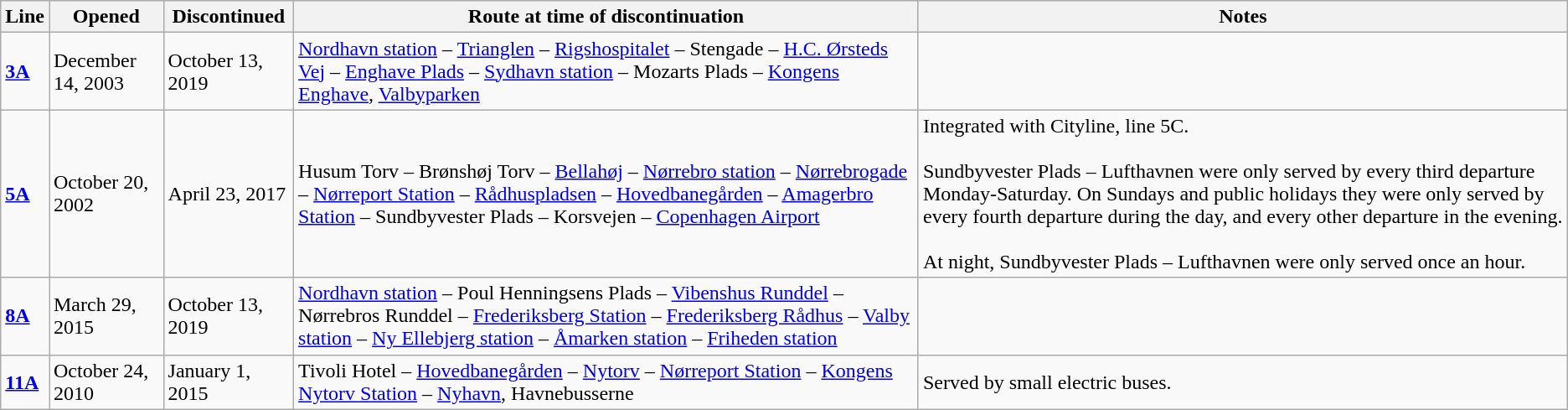<table class="wikitable">
<tr>
<th>Line</th>
<th>Opened</th>
<th>Discontinued</th>
<th>Route at time of discontinuation</th>
<th>Notes</th>
</tr>
<tr>
<td><strong><a href='#'>3A</a></strong></td>
<td>December 14, 2003</td>
<td>October 13, 2019</td>
<td><a href='#'>Nordhavn station</a> – <a href='#'>Trianglen</a> – <a href='#'>Rigshospitalet</a> – Stengade – <a href='#'>H.C. Ørsteds Vej</a> – <a href='#'>Enghave Plads</a> – <a href='#'>Sydhavn station</a> – Mozarts Plads – <a href='#'>Kongens Enghave</a>, <a href='#'>Valbyparken</a></td>
<td></td>
</tr>
<tr>
<td><strong><a href='#'>5A</a></strong></td>
<td>October 20, 2002</td>
<td>April 23, 2017</td>
<td>Husum Torv – Brønshøj Torv – <a href='#'>Bellahøj</a> – <a href='#'>Nørrebro station</a> – <a href='#'>Nørrebrogade</a> – <a href='#'>Nørreport Station</a> – <a href='#'>Rådhuspladsen</a> – <a href='#'>Hovedbanegården</a> – <a href='#'>Amagerbro Station</a> – Sundbyvester Plads – Korsvejen – <a href='#'>Copenhagen Airport</a></td>
<td>Integrated with Cityline, line 5C. <br><br>Sundbyvester Plads – Lufthavnen were only served by every third departure Monday-Saturday. On Sundays and public holidays they were only served by every fourth departure during the day, and every other departure in the evening. <br><br>At night, Sundbyvester Plads – Lufthavnen were only served once an hour.</td>
</tr>
<tr>
<td><strong><a href='#'>8A</a></strong></td>
<td>March 29, 2015</td>
<td>October 13, 2019</td>
<td><a href='#'>Nordhavn station</a> – Poul Henningsens Plads – <a href='#'>Vibenshus Runddel</a> – Nørrebros Runddel – <a href='#'>Frederiksberg Station</a> – <a href='#'>Frederiksberg Rådhus</a> – <a href='#'>Valby station</a> – <a href='#'>Ny Ellebjerg station</a> – <a href='#'>Åmarken station</a> – <a href='#'>Friheden station</a></td>
<td></td>
</tr>
<tr>
<td><strong><a href='#'>11A</a></strong></td>
<td>October 24, 2010</td>
<td>January 1, 2015</td>
<td>Tivoli Hotel – <a href='#'>Hovedbanegården</a> – <a href='#'>Nytorv</a> – <a href='#'>Nørreport Station</a> – <a href='#'>Kongens Nytorv Station</a> – <a href='#'>Nyhavn</a>, Havnebusserne</td>
<td>Served by small electric buses.</td>
</tr>
</table>
